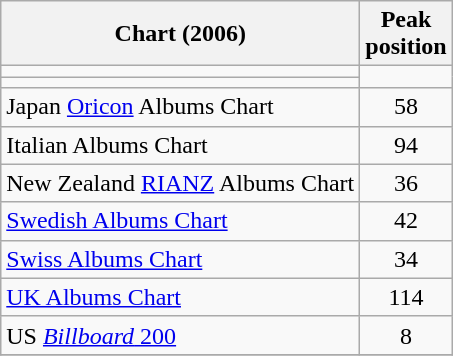<table class="wikitable sortable">
<tr>
<th>Chart (2006)</th>
<th>Peak<br>position</th>
</tr>
<tr>
<td></td>
</tr>
<tr>
<td></td>
</tr>
<tr>
<td>Japan <a href='#'>Oricon</a> Albums Chart</td>
<td style="text-align:center;">58</td>
</tr>
<tr>
<td>Italian Albums Chart</td>
<td style="text-align:center;">94</td>
</tr>
<tr>
<td>New Zealand <a href='#'>RIANZ</a> Albums Chart</td>
<td style="text-align:center;">36</td>
</tr>
<tr>
<td><a href='#'>Swedish Albums Chart</a></td>
<td style="text-align:center;">42</td>
</tr>
<tr>
<td><a href='#'>Swiss Albums Chart</a></td>
<td style="text-align:center;">34</td>
</tr>
<tr>
<td><a href='#'>UK Albums Chart</a></td>
<td style="text-align:center;">114</td>
</tr>
<tr>
<td>US <a href='#'><em>Billboard</em> 200</a></td>
<td style="text-align:center;">8</td>
</tr>
<tr>
</tr>
</table>
